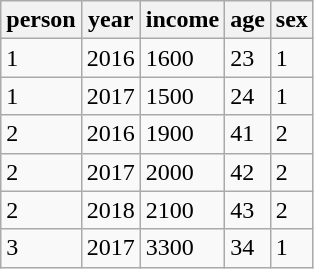<table class="wikitable sortable" style="display:inline-table">
<tr>
<th scope="col">person</th>
<th scope="col">year</th>
<th scope="col">income</th>
<th scope="col">age</th>
<th scope="col">sex</th>
</tr>
<tr>
<td>1</td>
<td>2016</td>
<td>1600</td>
<td>23</td>
<td>1</td>
</tr>
<tr>
<td>1</td>
<td>2017</td>
<td>1500</td>
<td>24</td>
<td>1</td>
</tr>
<tr>
<td>2</td>
<td>2016</td>
<td>1900</td>
<td>41</td>
<td>2</td>
</tr>
<tr>
<td>2</td>
<td>2017</td>
<td>2000</td>
<td>42</td>
<td>2</td>
</tr>
<tr>
<td>2</td>
<td>2018</td>
<td>2100</td>
<td>43</td>
<td>2</td>
</tr>
<tr>
<td>3</td>
<td>2017</td>
<td>3300</td>
<td>34</td>
<td>1</td>
</tr>
</table>
